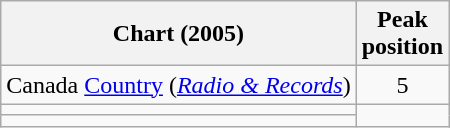<table class="wikitable sortable">
<tr>
<th align="left">Chart (2005)</th>
<th align="center">Peak<br>position</th>
</tr>
<tr>
<td align="left">Canada <a href='#'>Country</a> (<em><a href='#'>Radio & Records</a></em>)</td>
<td align="center">5</td>
</tr>
<tr>
<td></td>
</tr>
<tr>
<td></td>
</tr>
</table>
